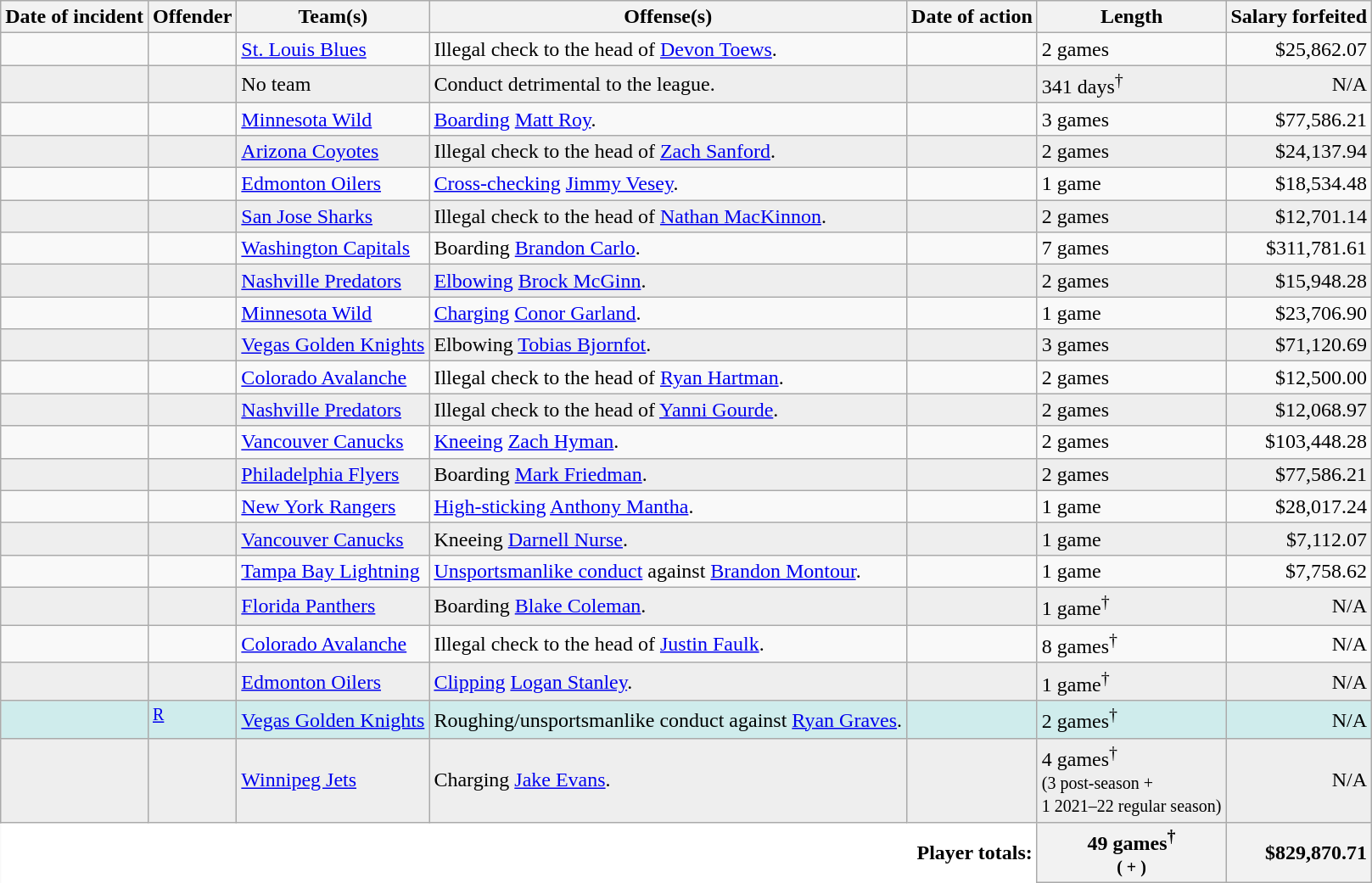<table class="wikitable sortable" style="border:0;">
<tr>
<th>Date of incident</th>
<th>Offender</th>
<th>Team(s)</th>
<th>Offense(s)</th>
<th>Date of action</th>
<th>Length</th>
<th>Salary forfeited</th>
</tr>
<tr>
<td></td>
<td></td>
<td><a href='#'>St. Louis Blues</a></td>
<td>Illegal check to the head of <a href='#'>Devon Toews</a>.</td>
<td></td>
<td data-sort-value="2">2 games</td>
<td style="text-align:right;" data-sort-value="2586207">$25,862.07</td>
</tr>
<tr bgcolor="eeeeee">
<td></td>
<td></td>
<td>No team</td>
<td>Conduct detrimental to the league.</td>
<td></td>
<td data-sort-value="days341">341 days<sup>†</sup></td>
<td style="text-align:right;" data-sort-value="NA">N/A</td>
</tr>
<tr>
<td></td>
<td></td>
<td><a href='#'>Minnesota Wild</a></td>
<td><a href='#'>Boarding</a> <a href='#'>Matt Roy</a>.</td>
<td></td>
<td data-sort-value="3">3 games</td>
<td style="text-align:right;" data-sort-value="7758621">$77,586.21</td>
</tr>
<tr bgcolor="eeeeee">
<td></td>
<td></td>
<td><a href='#'>Arizona Coyotes</a></td>
<td>Illegal check to the head of <a href='#'>Zach Sanford</a>.</td>
<td></td>
<td data-sort-value="2">2 games</td>
<td style="text-align:right;" data-sort-value="2413794">$24,137.94</td>
</tr>
<tr>
<td></td>
<td></td>
<td><a href='#'>Edmonton Oilers</a></td>
<td><a href='#'>Cross-checking</a> <a href='#'>Jimmy Vesey</a>.</td>
<td></td>
<td data-sort-value="1">1 game</td>
<td style="text-align:right;" data-sort-value="1853448">$18,534.48</td>
</tr>
<tr bgcolor="eeeeee">
<td></td>
<td></td>
<td><a href='#'>San Jose Sharks</a></td>
<td>Illegal check to the head of <a href='#'>Nathan MacKinnon</a>.</td>
<td></td>
<td data-sort-value="2">2 games</td>
<td style="text-align:right;" data-sort-value="1270114">$12,701.14</td>
</tr>
<tr>
<td></td>
<td></td>
<td><a href='#'>Washington Capitals</a></td>
<td>Boarding <a href='#'>Brandon Carlo</a>.</td>
<td></td>
<td data-sort-value="7">7 games</td>
<td style="text-align:right;" data-sort-value="31178161">$311,781.61</td>
</tr>
<tr bgcolor="eeeeee">
<td></td>
<td></td>
<td><a href='#'>Nashville Predators</a></td>
<td><a href='#'>Elbowing</a> <a href='#'>Brock McGinn</a>.</td>
<td></td>
<td data-sort-value="2">2 games</td>
<td style="text-align:right;" data-sort-value="1594828">$15,948.28</td>
</tr>
<tr>
<td></td>
<td></td>
<td><a href='#'>Minnesota Wild</a></td>
<td><a href='#'>Charging</a> <a href='#'>Conor Garland</a>.</td>
<td></td>
<td data-sort-value="1">1 game</td>
<td style="text-align:right;" data-sort-value="2370690">$23,706.90</td>
</tr>
<tr bgcolor="eeeeee">
<td></td>
<td></td>
<td><a href='#'>Vegas Golden Knights</a></td>
<td>Elbowing <a href='#'>Tobias Bjornfot</a>.</td>
<td></td>
<td data-sort-value="3">3 games</td>
<td style="text-align:right;" data-sort-value="7112069">$71,120.69</td>
</tr>
<tr>
<td></td>
<td></td>
<td><a href='#'>Colorado Avalanche</a></td>
<td>Illegal check to the head of <a href='#'>Ryan Hartman</a>.</td>
<td></td>
<td data-sort-value="2">2 games</td>
<td style="text-align:right;" data-sort-value="1250000">$12,500.00</td>
</tr>
<tr bgcolor="eeeeee">
<td></td>
<td></td>
<td><a href='#'>Nashville Predators</a></td>
<td>Illegal check to the head of <a href='#'>Yanni Gourde</a>.</td>
<td></td>
<td data-sort-value="2">2 games</td>
<td style="text-align:right;" data-sort-value="1206897">$12,068.97</td>
</tr>
<tr>
<td></td>
<td></td>
<td><a href='#'>Vancouver Canucks</a></td>
<td><a href='#'>Kneeing</a> <a href='#'>Zach Hyman</a>.</td>
<td></td>
<td data-sort-value="2">2 games</td>
<td style="text-align:right;" data-sort-value="10344828">$103,448.28</td>
</tr>
<tr bgcolor="eeeeee">
<td></td>
<td></td>
<td><a href='#'>Philadelphia Flyers</a></td>
<td>Boarding <a href='#'>Mark Friedman</a>.</td>
<td></td>
<td data-sort-value="2">2 games</td>
<td style="text-align:right;" data-sort-value="7758621">$77,586.21</td>
</tr>
<tr>
<td></td>
<td></td>
<td><a href='#'>New York Rangers</a></td>
<td><a href='#'>High-sticking</a> <a href='#'>Anthony Mantha</a>.</td>
<td></td>
<td data-sort-value="1">1 game</td>
<td style="text-align:right;" data-sort-value="2801724">$28,017.24</td>
</tr>
<tr bgcolor="eeeeee">
<td></td>
<td></td>
<td><a href='#'>Vancouver Canucks</a></td>
<td>Kneeing <a href='#'>Darnell Nurse</a>.</td>
<td></td>
<td data-sort-value="1">1 game</td>
<td style="text-align:right;" data-sort-value="711207">$7,112.07</td>
</tr>
<tr>
<td></td>
<td></td>
<td><a href='#'>Tampa Bay Lightning</a></td>
<td><a href='#'>Unsportsmanlike conduct</a> against <a href='#'>Brandon Montour</a>.</td>
<td></td>
<td data-sort-value="1">1 game</td>
<td style="text-align:right;" data-sort-value="775862">$7,758.62</td>
</tr>
<tr bgcolor="eeeeee">
<td></td>
<td></td>
<td><a href='#'>Florida Panthers</a></td>
<td>Boarding <a href='#'>Blake Coleman</a>.</td>
<td></td>
<td data-sort-value="1">1 game<sup>†</sup></td>
<td style="text-align:right;" data-sort-value="0">N/A</td>
</tr>
<tr>
<td></td>
<td></td>
<td><a href='#'>Colorado Avalanche</a></td>
<td>Illegal check to the head of <a href='#'>Justin Faulk</a>.</td>
<td></td>
<td data-sort-value="8">8 games<sup>†</sup></td>
<td style="text-align:right;" data-sort-value="0">N/A</td>
</tr>
<tr bgcolor="eeeeee">
<td></td>
<td></td>
<td><a href='#'>Edmonton Oilers</a></td>
<td><a href='#'>Clipping</a> <a href='#'>Logan Stanley</a>.</td>
<td></td>
<td data-sort-value="1">1 game<sup>†</sup></td>
<td style="text-align:right;" data-sort-value="0">N/A</td>
</tr>
<tr bgcolor="#CFECEC">
<td></td>
<td><sup><a href='#'>R</a></sup></td>
<td><a href='#'>Vegas Golden Knights</a></td>
<td>Roughing/unsportsmanlike conduct against <a href='#'>Ryan Graves</a>.</td>
<td></td>
<td data-sort-value="2">2 games<sup>†</sup></td>
<td style="text-align:right;" data-sort-value="0">N/A</td>
</tr>
<tr bgcolor="eeeeee">
<td></td>
<td></td>
<td><a href='#'>Winnipeg Jets</a></td>
<td>Charging <a href='#'>Jake Evans</a>.</td>
<td></td>
<td data-sort-value="4">4 games<sup>†</sup> <br> <small>(3 post-season +<br>1 2021–22 regular season)</small></td>
<td style="text-align:right;" data-sort-value="0">N/A</td>
</tr>
<tr>
<th colspan="5" style="text-align:right; border:0; background:#fff;">Player totals:</th>
<th>49 games<sup>†</sup><br><small>( + )</small></th>
<th style="text-align:right;">$829,870.71</th>
</tr>
</table>
